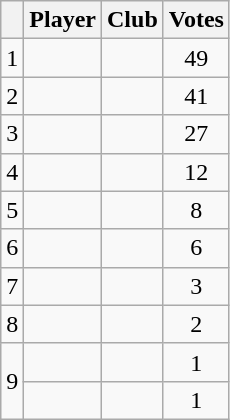<table class="wikitable sortable" style="text-align:center">
<tr>
<th></th>
<th>Player</th>
<th>Club</th>
<th>Votes</th>
</tr>
<tr>
<td>1</td>
<td></td>
<td></td>
<td>49</td>
</tr>
<tr>
<td>2</td>
<td></td>
<td></td>
<td>41</td>
</tr>
<tr>
<td>3</td>
<td></td>
<td></td>
<td>27</td>
</tr>
<tr>
<td>4</td>
<td></td>
<td></td>
<td>12</td>
</tr>
<tr>
<td>5</td>
<td></td>
<td></td>
<td>8</td>
</tr>
<tr>
<td>6</td>
<td></td>
<td></td>
<td>6</td>
</tr>
<tr>
<td>7</td>
<td></td>
<td></td>
<td>3</td>
</tr>
<tr>
<td>8</td>
<td></td>
<td></td>
<td>2</td>
</tr>
<tr>
<td rowspan=2>9</td>
<td></td>
<td></td>
<td>1</td>
</tr>
<tr>
<td></td>
<td></td>
<td>1</td>
</tr>
</table>
